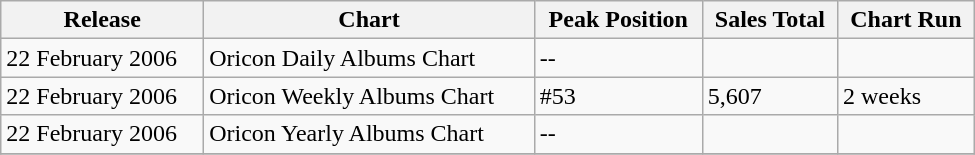<table class="wikitable" width="650px">
<tr>
<th align="left">Release</th>
<th align="left">Chart</th>
<th align="left">Peak Position</th>
<th align="left">Sales Total</th>
<th align="left">Chart Run</th>
</tr>
<tr>
<td align="left">22 February 2006</td>
<td align="left">Oricon Daily Albums Chart</td>
<td align="left">--</td>
<td></td>
<td></td>
</tr>
<tr>
<td align="left">22 February 2006</td>
<td align="left">Oricon Weekly Albums Chart</td>
<td align="left">#53</td>
<td align="left">5,607</td>
<td align="left">2 weeks</td>
</tr>
<tr>
<td align="left">22 February 2006</td>
<td align="left">Oricon Yearly Albums Chart</td>
<td align="left">--</td>
<td></td>
<td></td>
</tr>
<tr>
</tr>
</table>
